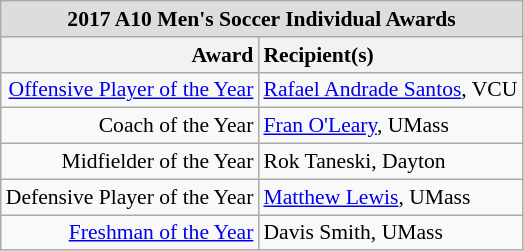<table class="wikitable" style="white-space:nowrap; font-size:90%;">
<tr>
<td colspan="7" style="text-align:center; background:#ddd;"><strong>2017 A10 Men's Soccer Individual Awards</strong></td>
</tr>
<tr>
<th style="text-align:right;">Award</th>
<th style="text-align:left;">Recipient(s)</th>
</tr>
<tr>
<td style="text-align:right;"><a href='#'>Offensive Player of the Year</a></td>
<td style="text-align:left;"><a href='#'>Rafael Andrade Santos</a>, VCU</td>
</tr>
<tr>
<td style="text-align:right;">Coach of the Year</td>
<td style="text-align:left;"><a href='#'>Fran O'Leary</a>, UMass</td>
</tr>
<tr>
<td style="text-align:right;">Midfielder of the Year</td>
<td style="text-align:left;">Rok Taneski, Dayton</td>
</tr>
<tr>
<td style="text-align:right;">Defensive Player of the Year</td>
<td style="text-align:left;"><a href='#'>Matthew Lewis</a>, UMass</td>
</tr>
<tr>
<td style="text-align:right;"><a href='#'>Freshman of the Year</a></td>
<td style="text-align:left;">Davis Smith, UMass</td>
</tr>
</table>
